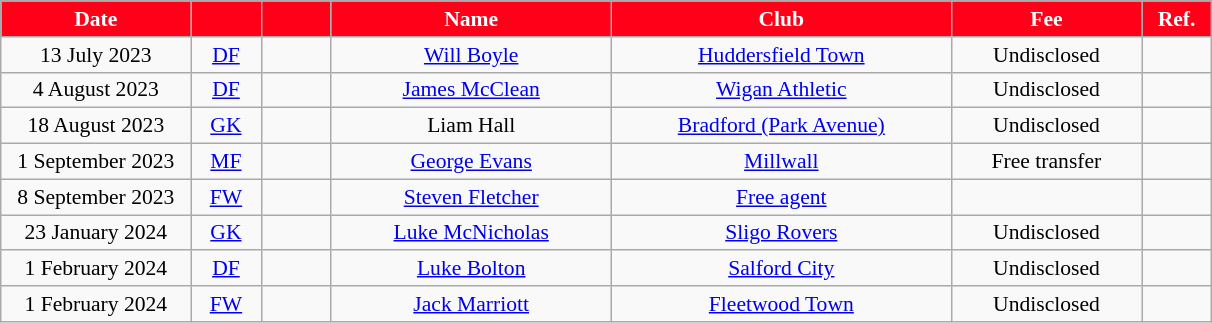<table class="wikitable" style="text-align:center; font-size:90%">
<tr>
<th style="background:#ff0018; color:#fff; width:120px;">Date</th>
<th style="background:#ff0018; color:#fff; width:40px;"></th>
<th style="background:#ff0018; color:#fff; width:40px;"></th>
<th style="background:#ff0018; color:#fff; width:180px;">Name</th>
<th style="background:#ff0018; color:#fff; width:220px;">Club</th>
<th style="background:#ff0018; color:#fff; width:120px;">Fee</th>
<th style="background:#ff0018; color:#fff; width:40px;">Ref.</th>
</tr>
<tr>
<td>13 July 2023</td>
<td><a href='#'>DF</a></td>
<td></td>
<td><a href='#'>Will Boyle</a></td>
<td> <a href='#'>Huddersfield Town</a></td>
<td>Undisclosed</td>
<td></td>
</tr>
<tr>
<td>4 August 2023</td>
<td><a href='#'>DF</a></td>
<td></td>
<td><a href='#'>James McClean</a></td>
<td> <a href='#'>Wigan Athletic</a></td>
<td>Undisclosed</td>
<td></td>
</tr>
<tr>
<td>18 August 2023</td>
<td><a href='#'>GK</a></td>
<td></td>
<td>Liam Hall</td>
<td> <a href='#'>Bradford (Park Avenue)</a></td>
<td>Undisclosed</td>
<td></td>
</tr>
<tr>
<td>1 September 2023</td>
<td><a href='#'>MF</a></td>
<td></td>
<td><a href='#'>George Evans</a></td>
<td> <a href='#'>Millwall</a></td>
<td>Free transfer</td>
<td></td>
</tr>
<tr>
<td>8 September 2023</td>
<td><a href='#'>FW</a></td>
<td></td>
<td><a href='#'>Steven Fletcher</a></td>
<td><a href='#'>Free agent</a></td>
<td></td>
<td></td>
</tr>
<tr>
<td>23 January 2024</td>
<td><a href='#'>GK</a></td>
<td></td>
<td><a href='#'>Luke McNicholas</a></td>
<td> <a href='#'>Sligo Rovers</a></td>
<td>Undisclosed</td>
<td></td>
</tr>
<tr>
<td>1 February 2024</td>
<td><a href='#'>DF</a></td>
<td></td>
<td><a href='#'>Luke Bolton</a></td>
<td> <a href='#'>Salford City</a></td>
<td>Undisclosed</td>
<td></td>
</tr>
<tr>
<td>1 February 2024</td>
<td><a href='#'>FW</a></td>
<td></td>
<td><a href='#'>Jack Marriott</a></td>
<td> <a href='#'>Fleetwood Town</a></td>
<td>Undisclosed</td>
<td></td>
</tr>
</table>
